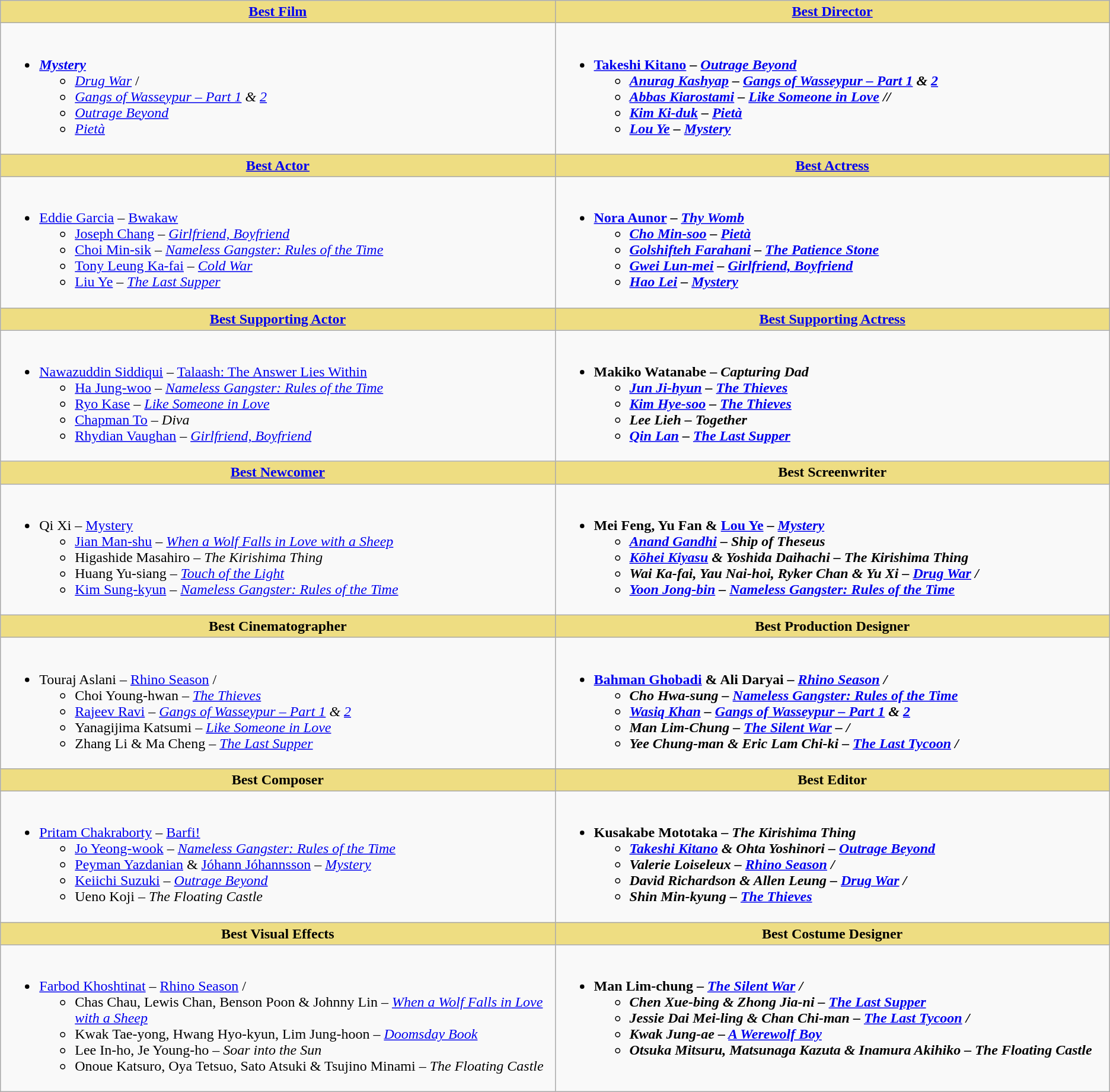<table class="wikitable" align="center" |>
<tr>
<th style="background:#EEDD82;" ! align="center" width="32%"><a href='#'>Best Film</a></th>
<th style="background:#EEDD82;" ! align="center" width="32%"><a href='#'>Best Director</a></th>
</tr>
<tr>
<td valign="top"><br><ul><li><strong><em><a href='#'>Mystery</a></em></strong> <ul><li><em><a href='#'>Drug War</a></em> /</li><li><em><a href='#'>Gangs of Wasseypur – Part 1</a> & <a href='#'>2</a></em> </li><li><em><a href='#'>Outrage Beyond</a></em> </li><li><em><a href='#'>Pietà</a></em> </li></ul></li></ul></td>
<td valign="top"><br><ul><li><strong><a href='#'>Takeshi Kitano</a> – <em><a href='#'>Outrage Beyond</a><strong><em> <ul><li><a href='#'>Anurag Kashyap</a> – </em><a href='#'>Gangs of Wasseypur – Part 1</a> & <a href='#'>2</a><em> </li><li><a href='#'>Abbas Kiarostami</a> – </em><a href='#'>Like Someone in Love</a><em> //</li><li><a href='#'>Kim Ki-duk</a> – </em><a href='#'>Pietà</a><em> </li><li><a href='#'>Lou Ye</a> – </em><a href='#'>Mystery</a><em> </li></ul></li></ul></td>
</tr>
<tr>
<th style="background:#EEDD82;" ! align="center" width="40%"><a href='#'>Best Actor</a></th>
<th style="background:#EEDD82;" ! align="center" width="40%"><a href='#'>Best Actress</a></th>
</tr>
<tr>
<td valign="top"><br><ul><li></strong><a href='#'>Eddie Garcia</a> – </em><a href='#'>Bwakaw</a></em></strong> <ul><li><a href='#'>Joseph Chang</a> – <em><a href='#'>Girlfriend, Boyfriend</a></em> </li><li><a href='#'>Choi Min-sik</a> – <em><a href='#'>Nameless Gangster: Rules of the Time</a></em> </li><li><a href='#'>Tony Leung Ka-fai</a> – <em><a href='#'>Cold War</a></em> </li><li><a href='#'>Liu Ye</a> – <em><a href='#'>The Last Supper</a></em> </li></ul></li></ul></td>
<td valign="top"><br><ul><li><strong><a href='#'>Nora Aunor</a> – <em><a href='#'>Thy Womb</a><strong><em> <ul><li><a href='#'>Cho Min-soo</a> – </em><a href='#'>Pietà</a><em> </li><li><a href='#'>Golshifteh Farahani</a> – </em><a href='#'>The Patience Stone</a><em> </li><li><a href='#'>Gwei Lun-mei</a> – </em><a href='#'>Girlfriend, Boyfriend</a><em> </li><li><a href='#'>Hao Lei</a> – </em><a href='#'>Mystery</a><em> </li></ul></li></ul></td>
</tr>
<tr>
<th style="background:#EEDD82;" ! align="center" width="40%"><a href='#'>Best Supporting Actor</a></th>
<th style="background:#EEDD82;" ! align="center" width="40%"><a href='#'>Best Supporting Actress</a></th>
</tr>
<tr>
<td valign="top"><br><ul><li></strong><a href='#'>Nawazuddin Siddiqui</a> – </em><a href='#'>Talaash: The Answer Lies Within</a></em></strong> <ul><li><a href='#'>Ha Jung-woo</a> – <em><a href='#'>Nameless Gangster: Rules of the Time</a></em> </li><li><a href='#'>Ryo Kase</a> – <em><a href='#'>Like Someone in Love</a></em> </li><li><a href='#'>Chapman To</a> – <em>Diva</em> </li><li><a href='#'>Rhydian Vaughan</a> – <em><a href='#'>Girlfriend, Boyfriend</a></em> </li></ul></li></ul></td>
<td valign="top"><br><ul><li><strong>Makiko Watanabe – <em>Capturing Dad<strong><em> <ul><li><a href='#'>Jun Ji-hyun</a> – </em><a href='#'>The Thieves</a><em> </li><li><a href='#'>Kim Hye-soo</a> – </em><a href='#'>The Thieves</a><em> </li><li>Lee Lieh – </em>Together<em> </li><li><a href='#'>Qin Lan</a> – </em><a href='#'>The Last Supper</a><em> </li></ul></li></ul></td>
</tr>
<tr>
<th style="background:#EEDD82;" ! align="center" width="40%"><a href='#'>Best Newcomer</a></th>
<th style="background:#EEDD82;" ! align="center" width="40%">Best Screenwriter</th>
</tr>
<tr>
<td valign="top"><br><ul><li></strong>Qi Xi – </em><a href='#'>Mystery</a></em></strong> <ul><li><a href='#'>Jian Man-shu</a> – <em><a href='#'>When a Wolf Falls in Love with a Sheep</a></em> </li><li>Higashide Masahiro – <em>The Kirishima Thing</em> </li><li>Huang Yu-siang – <em><a href='#'>Touch of the Light</a></em> </li><li><a href='#'>Kim Sung-kyun</a> – <em><a href='#'>Nameless Gangster: Rules of the Time</a></em> </li></ul></li></ul></td>
<td valign="top"><br><ul><li><strong>Mei Feng, Yu Fan & <a href='#'>Lou Ye</a> – <em><a href='#'>Mystery</a><strong><em> <ul><li><a href='#'>Anand Gandhi</a> – </em>Ship of Theseus<em> </li><li><a href='#'>Kōhei Kiyasu</a> & Yoshida Daihachi – </em>The Kirishima Thing<em> </li><li>Wai Ka-fai, Yau Nai-hoi, Ryker Chan & Yu Xi – </em><a href='#'>Drug War</a><em> /</li><li><a href='#'>Yoon Jong-bin</a> – </em><a href='#'>Nameless Gangster: Rules of the Time</a><em> </li></ul></li></ul></td>
</tr>
<tr>
<th style="background:#EEDD82;" ! align="center" width="40%">Best Cinematographer</th>
<th style="background:#EEDD82;" ! align="center" width="40%">Best Production Designer</th>
</tr>
<tr>
<td valign="top"><br><ul><li></strong>Touraj Aslani – </em><a href='#'>Rhino Season</a></em></strong> /<ul><li>Choi Young-hwan – <em><a href='#'>The Thieves</a></em> </li><li><a href='#'>Rajeev Ravi</a> – <em><a href='#'>Gangs of Wasseypur – Part 1</a> & <a href='#'>2</a></em> </li><li>Yanagijima Katsumi – <em><a href='#'>Like Someone in Love</a></em> </li><li>Zhang Li & Ma Cheng – <em><a href='#'>The Last Supper</a></em> </li></ul></li></ul></td>
<td valign="top"><br><ul><li><strong><a href='#'>Bahman Ghobadi</a> & Ali Daryai – <em><a href='#'>Rhino Season</a><strong><em> /<ul><li>Cho Hwa-sung – </em><a href='#'>Nameless Gangster: Rules of the Time</a><em> </li><li><a href='#'>Wasiq Khan</a> – </em><a href='#'>Gangs of Wasseypur – Part 1</a> & <a href='#'>2</a><em> </li><li>Man Lim-Chung – </em><a href='#'>The Silent War</a><em> – /</li><li>Yee Chung-man & Eric Lam Chi-ki – </em><a href='#'>The Last Tycoon</a><em> /</li></ul></li></ul></td>
</tr>
<tr>
<th style="background:#EEDD82;" ! align="center" width="40%">Best Composer</th>
<th style="background:#EEDD82;" ! align="center" width="40%">Best Editor</th>
</tr>
<tr>
<td valign="top"><br><ul><li></strong><a href='#'>Pritam Chakraborty</a> – </em><a href='#'>Barfi!</a> </em></strong><ul><li><a href='#'>Jo Yeong-wook</a> – <em><a href='#'>Nameless Gangster: Rules of the Time</a></em> </li><li><a href='#'>Peyman Yazdanian</a> & <a href='#'>Jóhann Jóhannsson</a> – <em><a href='#'>Mystery</a></em> </li><li><a href='#'>Keiichi Suzuki</a> – <em><a href='#'>Outrage Beyond</a></em> </li><li>Ueno Koji – <em>The Floating Castle</em> </li></ul></li></ul></td>
<td valign="top"><br><ul><li><strong>Kusakabe Mototaka – <em>The Kirishima Thing<strong><em> <ul><li><a href='#'>Takeshi Kitano</a> & Ohta Yoshinori – </em><a href='#'>Outrage Beyond</a><em> </li><li>Valerie Loiseleux – </em><a href='#'>Rhino Season</a><em> /</li><li>David Richardson & Allen Leung – </em><a href='#'>Drug War</a><em>  /</li><li>Shin Min-kyung – </em><a href='#'>The Thieves</a><em> </li></ul></li></ul></td>
</tr>
<tr>
<th style="background:#EEDD82;" ! align="center" width="40%">Best Visual Effects</th>
<th style="background:#EEDD82;" ! align="center" width="40%">Best Costume Designer</th>
</tr>
<tr>
<td valign="top"><br><ul><li></strong><a href='#'>Farbod Khoshtinat</a> – </em><a href='#'>Rhino Season</a></em></strong> /<ul><li>Chas Chau, Lewis Chan, Benson Poon & Johnny Lin  – <em><a href='#'>When a Wolf Falls in Love with a Sheep</a></em> </li><li>Kwak Tae-yong, Hwang Hyo-kyun, Lim Jung-hoon – <em><a href='#'>Doomsday Book</a></em> </li><li>Lee In-ho, Je Young-ho – <em>Soar into the Sun</em> </li><li>Onoue Katsuro, Oya Tetsuo, Sato Atsuki & Tsujino Minami – <em>The Floating Castle</em> </li></ul></li></ul></td>
<td valign="top"><br><ul><li><strong>Man Lim-chung – <em><a href='#'>The Silent War</a><strong><em> /<ul><li>Chen Xue-bing & Zhong Jia-ni – </em><a href='#'>The Last Supper</a><em> </li><li>Jessie Dai Mei-ling & Chan Chi-man – </em><a href='#'>The Last Tycoon</a><em> /</li><li>Kwak Jung-ae – </em><a href='#'>A Werewolf Boy</a><em> </li><li>Otsuka Mitsuru, Matsunaga Kazuta & Inamura Akihiko – </em>The Floating Castle<em> </li></ul></li></ul></td>
</tr>
</table>
